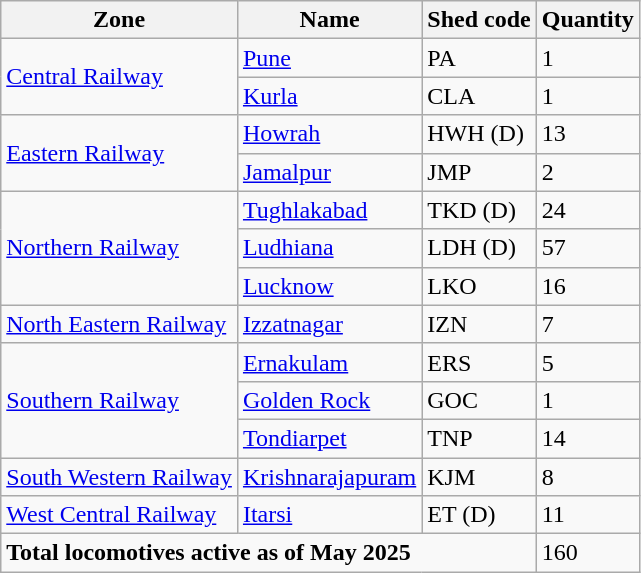<table class="wikitable">
<tr>
<th>Zone</th>
<th>Name</th>
<th>Shed code</th>
<th>Quantity</th>
</tr>
<tr>
<td rowspan="2"><a href='#'>Central Railway</a></td>
<td><a href='#'>Pune</a></td>
<td>PA</td>
<td>1</td>
</tr>
<tr>
<td><a href='#'>Kurla</a></td>
<td>CLA</td>
<td>1</td>
</tr>
<tr>
<td rowspan="2"><a href='#'>Eastern Railway</a></td>
<td><a href='#'>Howrah</a></td>
<td>HWH (D)</td>
<td>13</td>
</tr>
<tr>
<td><a href='#'>Jamalpur</a></td>
<td>JMP</td>
<td>2</td>
</tr>
<tr>
<td rowspan="3"><a href='#'>Northern Railway</a></td>
<td><a href='#'>Tughlakabad</a></td>
<td>TKD (D)</td>
<td>24</td>
</tr>
<tr>
<td><a href='#'>Ludhiana</a></td>
<td>LDH (D)</td>
<td>57</td>
</tr>
<tr>
<td><a href='#'>Lucknow</a></td>
<td>LKO</td>
<td>16</td>
</tr>
<tr>
<td rowspan="1"><a href='#'>North Eastern Railway</a></td>
<td><a href='#'>Izzatnagar</a></td>
<td>IZN</td>
<td>7</td>
</tr>
<tr>
<td rowspan="3"><a href='#'>Southern Railway</a></td>
<td><a href='#'>Ernakulam</a></td>
<td>ERS</td>
<td>5</td>
</tr>
<tr>
<td><a href='#'>Golden Rock</a></td>
<td>GOC</td>
<td>1</td>
</tr>
<tr>
<td><a href='#'>Tondiarpet</a></td>
<td>TNP</td>
<td>14</td>
</tr>
<tr>
<td><a href='#'>South Western Railway</a></td>
<td><a href='#'>Krishnarajapuram</a></td>
<td>KJM</td>
<td>8</td>
</tr>
<tr>
<td rowspan="1"><a href='#'>West Central Railway</a></td>
<td><a href='#'>Itarsi</a></td>
<td>ET (D)</td>
<td>11</td>
</tr>
<tr>
<td colspan="3"><strong>Total locomotives active as of May 2025</strong></td>
<td>160</td>
</tr>
</table>
